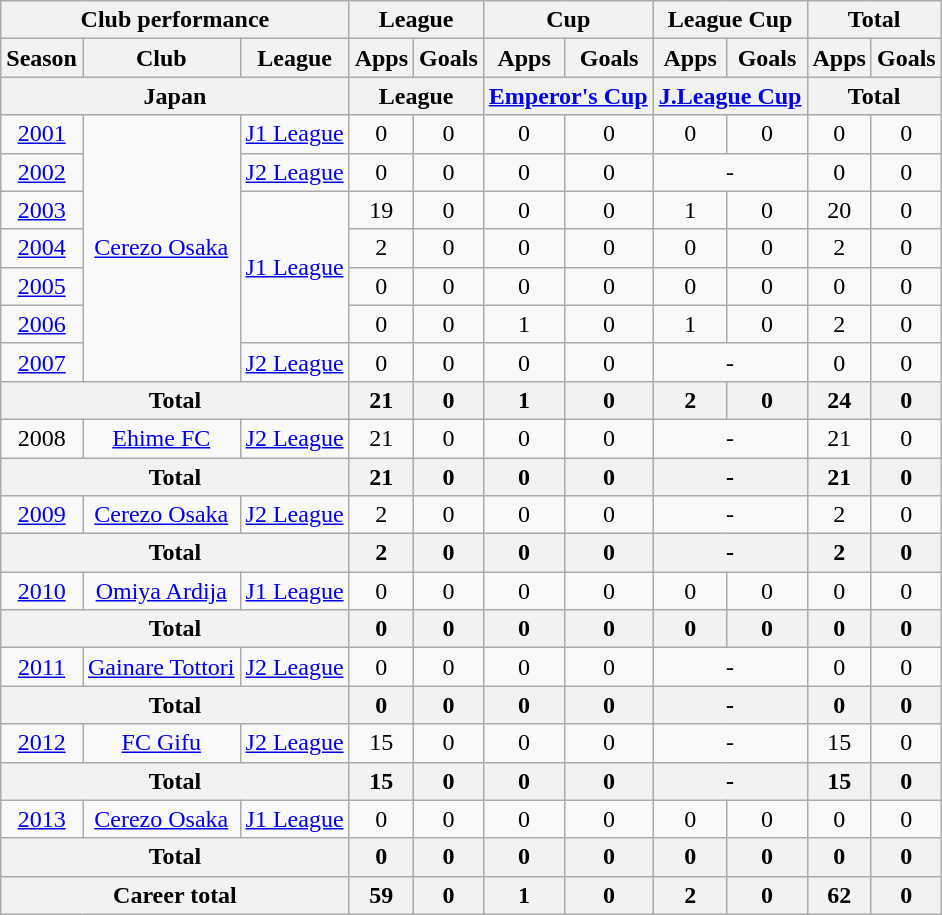<table class="wikitable" style="text-align:center">
<tr>
<th colspan=3>Club performance</th>
<th colspan=2>League</th>
<th colspan=2>Cup</th>
<th colspan=2>League Cup</th>
<th colspan=2>Total</th>
</tr>
<tr>
<th>Season</th>
<th>Club</th>
<th>League</th>
<th>Apps</th>
<th>Goals</th>
<th>Apps</th>
<th>Goals</th>
<th>Apps</th>
<th>Goals</th>
<th>Apps</th>
<th>Goals</th>
</tr>
<tr>
<th colspan=3>Japan</th>
<th colspan=2>League</th>
<th colspan=2><a href='#'>Emperor's Cup</a></th>
<th colspan=2><a href='#'>J.League Cup</a></th>
<th colspan=2>Total</th>
</tr>
<tr>
<td><a href='#'>2001</a></td>
<td rowspan="7"><a href='#'>Cerezo Osaka</a></td>
<td><a href='#'>J1 League</a></td>
<td>0</td>
<td>0</td>
<td>0</td>
<td>0</td>
<td>0</td>
<td>0</td>
<td>0</td>
<td>0</td>
</tr>
<tr>
<td><a href='#'>2002</a></td>
<td><a href='#'>J2 League</a></td>
<td>0</td>
<td>0</td>
<td>0</td>
<td>0</td>
<td colspan="2">-</td>
<td>0</td>
<td>0</td>
</tr>
<tr>
<td><a href='#'>2003</a></td>
<td rowspan="4"><a href='#'>J1 League</a></td>
<td>19</td>
<td>0</td>
<td>0</td>
<td>0</td>
<td>1</td>
<td>0</td>
<td>20</td>
<td>0</td>
</tr>
<tr>
<td><a href='#'>2004</a></td>
<td>2</td>
<td>0</td>
<td>0</td>
<td>0</td>
<td>0</td>
<td>0</td>
<td>2</td>
<td>0</td>
</tr>
<tr>
<td><a href='#'>2005</a></td>
<td>0</td>
<td>0</td>
<td>0</td>
<td>0</td>
<td>0</td>
<td>0</td>
<td>0</td>
<td>0</td>
</tr>
<tr>
<td><a href='#'>2006</a></td>
<td>0</td>
<td>0</td>
<td>1</td>
<td>0</td>
<td>1</td>
<td>0</td>
<td>2</td>
<td>0</td>
</tr>
<tr>
<td><a href='#'>2007</a></td>
<td><a href='#'>J2 League</a></td>
<td>0</td>
<td>0</td>
<td>0</td>
<td>0</td>
<td colspan="2">-</td>
<td>0</td>
<td>0</td>
</tr>
<tr>
<th colspan="3">Total</th>
<th>21</th>
<th>0</th>
<th>1</th>
<th>0</th>
<th>2</th>
<th>0</th>
<th>24</th>
<th>0</th>
</tr>
<tr>
<td>2008</td>
<td><a href='#'>Ehime FC</a></td>
<td><a href='#'>J2 League</a></td>
<td>21</td>
<td>0</td>
<td>0</td>
<td>0</td>
<td colspan="2">-</td>
<td>21</td>
<td>0</td>
</tr>
<tr>
<th colspan="3">Total</th>
<th>21</th>
<th>0</th>
<th>0</th>
<th>0</th>
<th colspan="2">-</th>
<th>21</th>
<th>0</th>
</tr>
<tr>
<td><a href='#'>2009</a></td>
<td><a href='#'>Cerezo Osaka</a></td>
<td><a href='#'>J2 League</a></td>
<td>2</td>
<td>0</td>
<td>0</td>
<td>0</td>
<td colspan="2">-</td>
<td>2</td>
<td>0</td>
</tr>
<tr>
<th colspan="3">Total</th>
<th>2</th>
<th>0</th>
<th>0</th>
<th>0</th>
<th colspan="2">-</th>
<th>2</th>
<th>0</th>
</tr>
<tr>
<td><a href='#'>2010</a></td>
<td><a href='#'>Omiya Ardija</a></td>
<td><a href='#'>J1 League</a></td>
<td>0</td>
<td>0</td>
<td>0</td>
<td>0</td>
<td>0</td>
<td>0</td>
<td>0</td>
<td>0</td>
</tr>
<tr>
<th colspan="3">Total</th>
<th>0</th>
<th>0</th>
<th>0</th>
<th>0</th>
<th>0</th>
<th>0</th>
<th>0</th>
<th>0</th>
</tr>
<tr>
<td><a href='#'>2011</a></td>
<td><a href='#'>Gainare Tottori</a></td>
<td><a href='#'>J2 League</a></td>
<td>0</td>
<td>0</td>
<td>0</td>
<td>0</td>
<td colspan="2">-</td>
<td>0</td>
<td>0</td>
</tr>
<tr>
<th colspan="3">Total</th>
<th>0</th>
<th>0</th>
<th>0</th>
<th>0</th>
<th colspan="2">-</th>
<th>0</th>
<th>0</th>
</tr>
<tr>
<td><a href='#'>2012</a></td>
<td><a href='#'>FC Gifu</a></td>
<td><a href='#'>J2 League</a></td>
<td>15</td>
<td>0</td>
<td>0</td>
<td>0</td>
<td colspan="2">-</td>
<td>15</td>
<td>0</td>
</tr>
<tr>
<th colspan="3">Total</th>
<th>15</th>
<th>0</th>
<th>0</th>
<th>0</th>
<th colspan="2">-</th>
<th>15</th>
<th>0</th>
</tr>
<tr>
<td><a href='#'>2013</a></td>
<td><a href='#'>Cerezo Osaka</a></td>
<td><a href='#'>J1 League</a></td>
<td>0</td>
<td>0</td>
<td>0</td>
<td>0</td>
<td>0</td>
<td>0</td>
<td>0</td>
<td>0</td>
</tr>
<tr>
<th colspan="3">Total</th>
<th>0</th>
<th>0</th>
<th>0</th>
<th>0</th>
<th>0</th>
<th>0</th>
<th>0</th>
<th>0</th>
</tr>
<tr>
<th colspan=3>Career total</th>
<th>59</th>
<th>0</th>
<th>1</th>
<th>0</th>
<th>2</th>
<th>0</th>
<th>62</th>
<th>0</th>
</tr>
</table>
